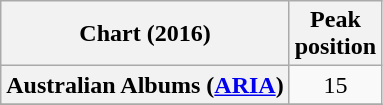<table class="wikitable sortable plainrowheaders" style="text-align:center">
<tr>
<th scope="col">Chart (2016)</th>
<th scope="col">Peak<br> position</th>
</tr>
<tr>
<th scope="row">Australian Albums (<a href='#'>ARIA</a>)</th>
<td>15</td>
</tr>
<tr>
</tr>
</table>
